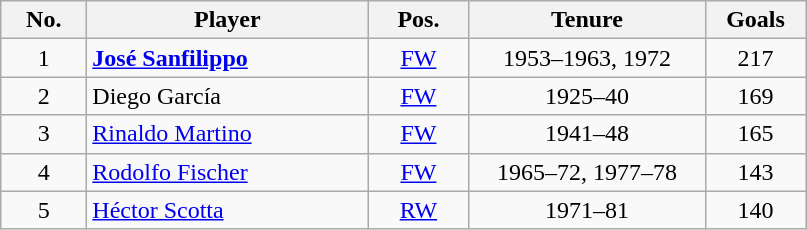<table class="wikitable sortable" style="text-align:center">
<tr>
<th width=50px>No.</th>
<th width=180px>Player</th>
<th width=60px>Pos.</th>
<th width=150px>Tenure</th>
<th width=60px>Goals</th>
</tr>
<tr>
<td>1</td>
<td align=left> <strong><a href='#'>José Sanfilippo</a></strong></td>
<td><a href='#'>FW</a></td>
<td>1953–1963, 1972</td>
<td>217</td>
</tr>
<tr>
<td>2</td>
<td align=left> Diego García</td>
<td><a href='#'>FW</a></td>
<td>1925–40</td>
<td>169</td>
</tr>
<tr>
<td>3</td>
<td align=left> <a href='#'>Rinaldo Martino</a></td>
<td><a href='#'>FW</a></td>
<td>1941–48</td>
<td>165</td>
</tr>
<tr>
<td>4</td>
<td align=left> <a href='#'>Rodolfo Fischer</a></td>
<td><a href='#'>FW</a></td>
<td>1965–72, 1977–78</td>
<td>143</td>
</tr>
<tr>
<td>5</td>
<td align=left> <a href='#'>Héctor Scotta</a></td>
<td><a href='#'>RW</a></td>
<td>1971–81</td>
<td>140</td>
</tr>
</table>
